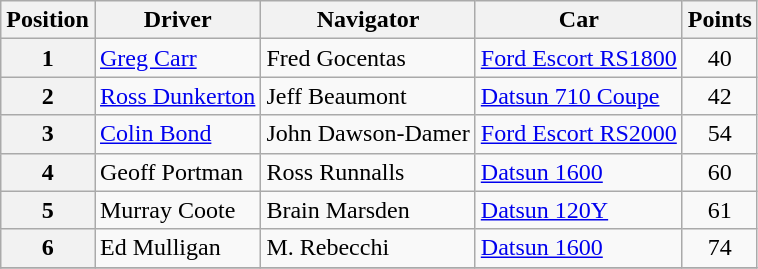<table class="wikitable" border="1">
<tr>
<th>Position</th>
<th>Driver</th>
<th>Navigator</th>
<th>Car</th>
<th>Points</th>
</tr>
<tr>
<th>1</th>
<td><a href='#'>Greg Carr</a></td>
<td>Fred Gocentas</td>
<td><a href='#'>Ford Escort RS1800</a></td>
<td align="center">40</td>
</tr>
<tr>
<th>2</th>
<td><a href='#'>Ross Dunkerton</a></td>
<td>Jeff Beaumont</td>
<td><a href='#'>Datsun 710 Coupe</a></td>
<td align="center">42</td>
</tr>
<tr>
<th>3</th>
<td><a href='#'>Colin Bond</a></td>
<td>John Dawson-Damer</td>
<td><a href='#'>Ford Escort RS2000</a></td>
<td align="center">54</td>
</tr>
<tr>
<th>4</th>
<td>Geoff Portman</td>
<td>Ross Runnalls</td>
<td><a href='#'>Datsun 1600</a></td>
<td align="center">60</td>
</tr>
<tr>
<th>5</th>
<td>Murray Coote</td>
<td>Brain Marsden</td>
<td><a href='#'>Datsun 120Y</a></td>
<td align="center">61</td>
</tr>
<tr>
<th>6</th>
<td>Ed Mulligan</td>
<td>M. Rebecchi</td>
<td><a href='#'>Datsun 1600</a></td>
<td align="center">74</td>
</tr>
<tr>
</tr>
</table>
